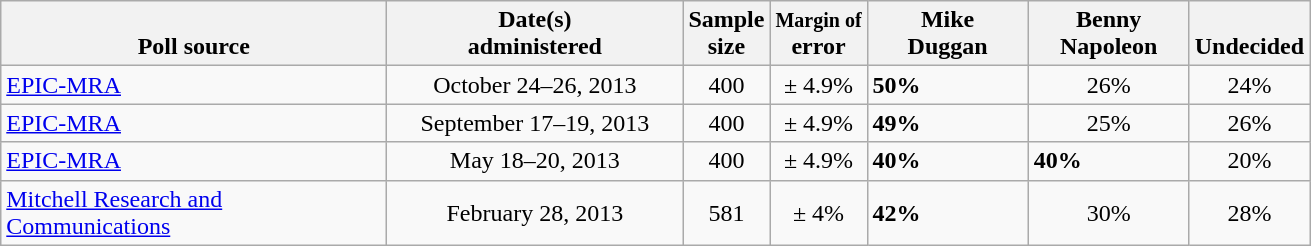<table class="wikitable">
<tr valign= bottom>
<th style="width:250px;">Poll source</th>
<th style="width:190px;">Date(s)<br>administered</th>
<th class=small>Sample<br>size</th>
<th><small>Margin of</small><br>error</th>
<th style="width:100px;">Mike<br>Duggan</th>
<th style="width:100px;">Benny<br>Napoleon</th>
<th style="width:40px;">Undecided</th>
</tr>
<tr>
<td><a href='#'>EPIC-MRA</a></td>
<td align=center>October 24–26, 2013</td>
<td align=center>400</td>
<td align=center>± 4.9%</td>
<td><strong>50%</strong></td>
<td align=center>26%</td>
<td align=center>24%</td>
</tr>
<tr>
<td><a href='#'>EPIC-MRA</a></td>
<td align=center>September 17–19, 2013</td>
<td align=center>400</td>
<td align=center>± 4.9%</td>
<td><strong>49%</strong></td>
<td align=center>25%</td>
<td align=center>26%</td>
</tr>
<tr>
<td><a href='#'>EPIC-MRA</a></td>
<td align=center>May 18–20, 2013</td>
<td align=center>400</td>
<td align=center>± 4.9%</td>
<td><strong>40%</strong></td>
<td><strong>40%</strong></td>
<td align=center>20%</td>
</tr>
<tr>
<td><a href='#'>Mitchell Research and Communications</a></td>
<td align=center>February 28, 2013</td>
<td align=center>581</td>
<td align=center>± 4%</td>
<td><strong>42%</strong></td>
<td align=center>30%</td>
<td align=center>28%</td>
</tr>
</table>
